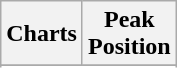<table class="wikitable sortable">
<tr>
<th>Charts</th>
<th>Peak<br>Position</th>
</tr>
<tr>
</tr>
<tr>
</tr>
</table>
